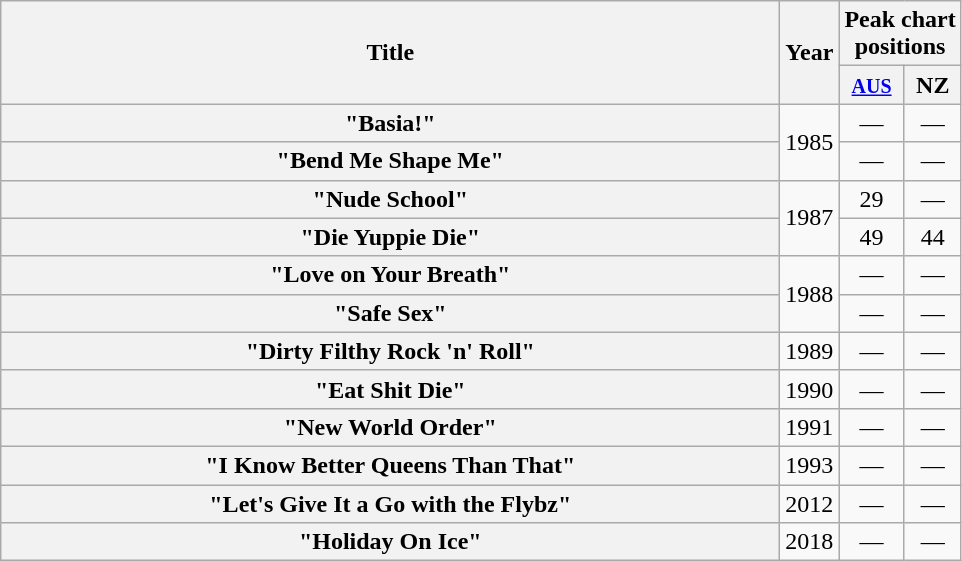<table class="wikitable plainrowheaders" style="text-align:center;" border="1">
<tr>
<th scope="col" rowspan="2" style="width:32em;">Title</th>
<th scope="col" rowspan="2">Year</th>
<th colspan="2" scope="col">Peak chart<br>positions</th>
</tr>
<tr>
<th scope="col" style="text-align:center;"><small><a href='#'>AUS</a></small><br></th>
<th>NZ</th>
</tr>
<tr>
<th scope="row">"Basia!"</th>
<td rowspan="2">1985</td>
<td>—</td>
<td>—</td>
</tr>
<tr>
<th scope="row">"Bend Me Shape Me"</th>
<td>—</td>
<td>—</td>
</tr>
<tr>
<th scope="row">"Nude School"</th>
<td rowspan="2">1987</td>
<td>29</td>
<td>—</td>
</tr>
<tr>
<th scope="row">"Die Yuppie Die"</th>
<td>49</td>
<td>44</td>
</tr>
<tr>
<th scope="row">"Love on Your Breath"</th>
<td rowspan="2">1988</td>
<td>—</td>
<td>—</td>
</tr>
<tr>
<th scope="row">"Safe Sex"</th>
<td>—</td>
<td>—</td>
</tr>
<tr>
<th scope="row">"Dirty Filthy Rock 'n' Roll"</th>
<td>1989</td>
<td>—</td>
<td>—</td>
</tr>
<tr>
<th scope="row">"Eat Shit Die"</th>
<td>1990</td>
<td>—</td>
<td>—</td>
</tr>
<tr>
<th scope="row">"New World Order"</th>
<td>1991</td>
<td>—</td>
<td>—</td>
</tr>
<tr>
<th scope="row">"I Know Better Queens Than That"</th>
<td>1993</td>
<td>—</td>
<td>—</td>
</tr>
<tr>
<th scope="row">"Let's Give It a Go with the Flybz"</th>
<td>2012</td>
<td>—</td>
<td>—</td>
</tr>
<tr>
<th scope="row">"Holiday On Ice"</th>
<td>2018</td>
<td>—</td>
<td>—</td>
</tr>
</table>
